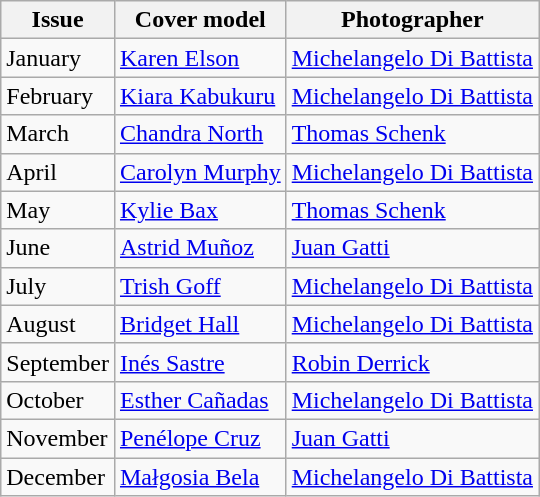<table class="wikitable">
<tr>
<th>Issue</th>
<th>Cover model</th>
<th>Photographer</th>
</tr>
<tr>
<td>January</td>
<td><a href='#'>Karen Elson</a></td>
<td><a href='#'>Michelangelo Di Battista</a></td>
</tr>
<tr>
<td>February</td>
<td><a href='#'>Kiara Kabukuru</a></td>
<td><a href='#'>Michelangelo Di Battista</a></td>
</tr>
<tr>
<td>March</td>
<td><a href='#'>Chandra North</a></td>
<td><a href='#'>Thomas Schenk</a></td>
</tr>
<tr>
<td>April</td>
<td><a href='#'>Carolyn Murphy</a></td>
<td><a href='#'>Michelangelo Di Battista</a></td>
</tr>
<tr>
<td>May</td>
<td><a href='#'>Kylie Bax</a></td>
<td><a href='#'>Thomas Schenk</a></td>
</tr>
<tr>
<td>June</td>
<td><a href='#'>Astrid Muñoz</a></td>
<td><a href='#'>Juan Gatti</a></td>
</tr>
<tr>
<td>July</td>
<td><a href='#'>Trish Goff</a></td>
<td><a href='#'>Michelangelo Di Battista</a></td>
</tr>
<tr>
<td>August</td>
<td><a href='#'>Bridget Hall</a></td>
<td><a href='#'>Michelangelo Di Battista</a></td>
</tr>
<tr>
<td>September</td>
<td><a href='#'>Inés Sastre</a></td>
<td><a href='#'>Robin Derrick</a></td>
</tr>
<tr>
<td>October</td>
<td><a href='#'>Esther Cañadas</a></td>
<td><a href='#'>Michelangelo Di Battista</a></td>
</tr>
<tr>
<td>November</td>
<td><a href='#'>Penélope Cruz</a></td>
<td><a href='#'>Juan Gatti</a></td>
</tr>
<tr>
<td>December</td>
<td><a href='#'>Małgosia Bela</a></td>
<td><a href='#'>Michelangelo Di Battista</a></td>
</tr>
</table>
